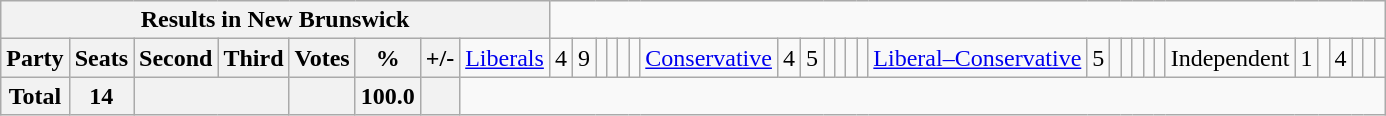<table class="wikitable">
<tr>
<th colspan=9>Results in New Brunswick</th>
</tr>
<tr>
<th colspan=2>Party</th>
<th>Seats</th>
<th>Second</th>
<th>Third</th>
<th>Votes</th>
<th>%</th>
<th>+/-<br></th>
<td><a href='#'>Liberals</a></td>
<td align="right">4</td>
<td align="right">9</td>
<td align="right"></td>
<td align="right"></td>
<td align="right"></td>
<td align="right"><br></td>
<td><a href='#'>Conservative</a></td>
<td align="right">4</td>
<td align="right">5</td>
<td align="right"></td>
<td align="right"></td>
<td align="right"></td>
<td align="right"><br></td>
<td><a href='#'>Liberal–Conservative</a></td>
<td align="right">5</td>
<td align="right"></td>
<td align="right"></td>
<td align="right"></td>
<td align="right"></td>
<td align="right"><br></td>
<td>Independent</td>
<td align="right">1</td>
<td align="right"></td>
<td align="right">4</td>
<td align="right"></td>
<td align="right"></td>
<td align="right"></td>
</tr>
<tr>
<th colspan="2">Total</th>
<th>14</th>
<th colspan="2"></th>
<th></th>
<th>100.0</th>
<th></th>
</tr>
</table>
